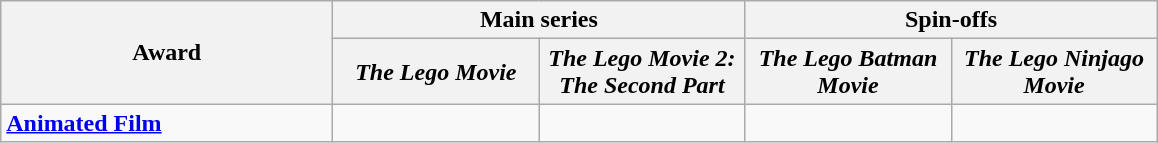<table class="wikitable" style="margin:left;">
<tr>
<th style="width:214px;" rowspan="2">Award</th>
<th colspan="2">Main series</th>
<th colspan="2">Spin-offs</th>
</tr>
<tr>
<th style="width:130px;"><em>The Lego Movie</em></th>
<th style="width:130px;"><em>The Lego Movie 2: The Second Part</em></th>
<th style="width:130px;"><em>The Lego Batman Movie</em></th>
<th style="width:130px;"><em>The Lego Ninjago Movie</em></th>
</tr>
<tr>
<td><strong><a href='#'>Animated Film</a></strong></td>
<td></td>
<td></td>
<td></td>
<td></td>
</tr>
</table>
